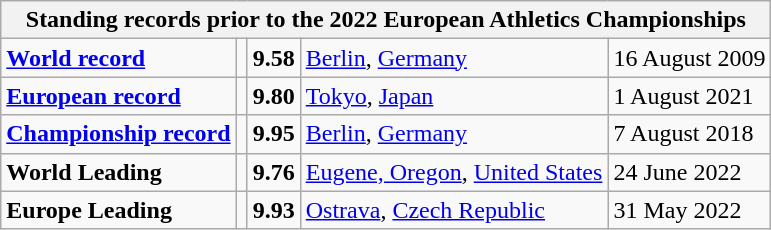<table class="wikitable">
<tr>
<th colspan="5">Standing records prior to the 2022 European Athletics Championships</th>
</tr>
<tr>
<td><strong><a href='#'>World record</a></strong></td>
<td></td>
<td><strong>9.58</strong></td>
<td><a href='#'>Berlin</a>, <a href='#'>Germany </a></td>
<td>16 August 2009</td>
</tr>
<tr>
<td><strong><a href='#'>European record</a></strong></td>
<td></td>
<td><strong>9.80</strong></td>
<td><a href='#'>Tokyo</a>, <a href='#'>Japan</a></td>
<td>1 August 2021</td>
</tr>
<tr>
<td><strong><a href='#'>Championship record</a></strong></td>
<td></td>
<td><strong>9.95 </strong></td>
<td><a href='#'>Berlin</a>, <a href='#'>Germany</a></td>
<td>7 August 2018</td>
</tr>
<tr>
<td><strong>World Leading</strong></td>
<td></td>
<td><strong> 9.76</strong></td>
<td><a href='#'>Eugene, Oregon</a>, <a href='#'>United States</a></td>
<td>24 June 2022</td>
</tr>
<tr>
<td><strong>Europe Leading</strong></td>
<td></td>
<td><strong> 9.93 </strong></td>
<td><a href='#'>Ostrava</a>, <a href='#'>Czech Republic</a></td>
<td>31 May 2022</td>
</tr>
</table>
